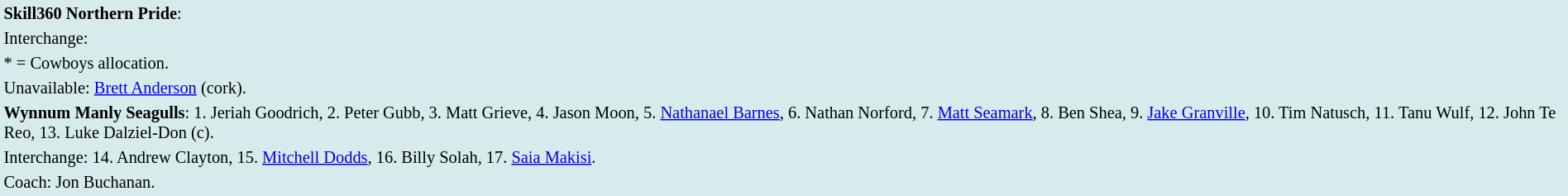<table style="background:#d7ebed; font-size:85%; width:100%;">
<tr>
<td><strong>Skill360 Northern Pride</strong>:             </td>
</tr>
<tr>
<td>Interchange:    </td>
</tr>
<tr>
<td>* = Cowboys allocation.</td>
</tr>
<tr>
<td>Unavailable: <a href='#'>Brett Anderson</a> (cork).</td>
</tr>
<tr>
<td><strong>Wynnum Manly Seagulls</strong>: 1. Jeriah Goodrich, 2. Peter Gubb, 3. Matt Grieve, 4. Jason Moon, 5. <a href='#'>Nathanael Barnes</a>, 6. Nathan Norford, 7. <a href='#'>Matt Seamark</a>, 8. Ben Shea, 9. <a href='#'>Jake Granville</a>, 10. Tim Natusch, 11. Tanu Wulf, 12. John Te Reo, 13. Luke Dalziel-Don (c).</td>
</tr>
<tr>
<td>Interchange: 14. Andrew Clayton, 15. <a href='#'>Mitchell Dodds</a>, 16. Billy Solah, 17. <a href='#'>Saia Makisi</a>.</td>
</tr>
<tr>
<td>Coach: Jon Buchanan.</td>
</tr>
</table>
